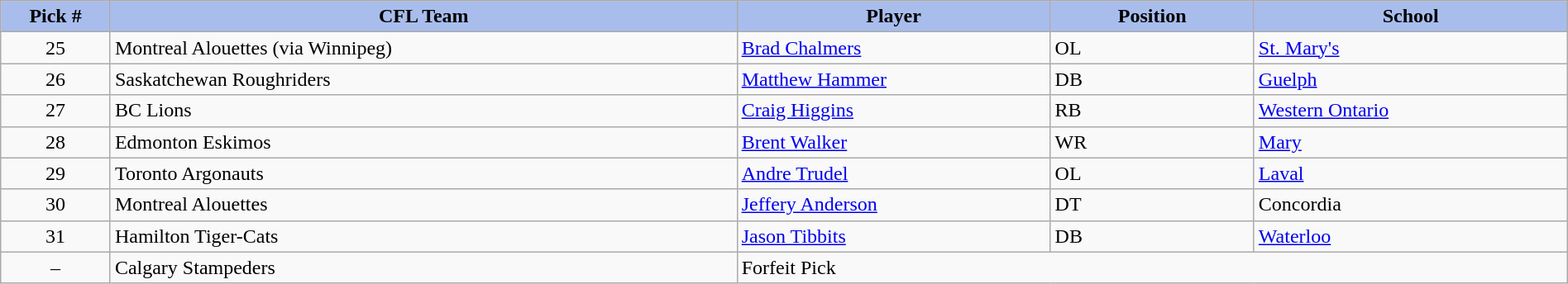<table class="wikitable" style="width: 100%">
<tr>
<th style="background:#A8BDEC;" width=7%>Pick #</th>
<th width=40% style="background:#A8BDEC;">CFL Team</th>
<th width=20% style="background:#A8BDEC;">Player</th>
<th width=13% style="background:#A8BDEC;">Position</th>
<th width=20% style="background:#A8BDEC;">School</th>
</tr>
<tr>
<td align=center>25</td>
<td>Montreal Alouettes (via Winnipeg)</td>
<td><a href='#'>Brad Chalmers</a></td>
<td>OL</td>
<td><a href='#'>St. Mary's</a></td>
</tr>
<tr>
<td align=center>26</td>
<td>Saskatchewan Roughriders</td>
<td><a href='#'>Matthew Hammer</a></td>
<td>DB</td>
<td><a href='#'>Guelph</a></td>
</tr>
<tr>
<td align=center>27</td>
<td>BC Lions</td>
<td><a href='#'>Craig Higgins</a></td>
<td>RB</td>
<td><a href='#'>Western Ontario</a></td>
</tr>
<tr>
<td align=center>28</td>
<td>Edmonton Eskimos</td>
<td><a href='#'>Brent Walker</a></td>
<td>WR</td>
<td><a href='#'>Mary</a></td>
</tr>
<tr>
<td align=center>29</td>
<td>Toronto Argonauts</td>
<td><a href='#'>Andre Trudel</a></td>
<td>OL</td>
<td><a href='#'>Laval</a></td>
</tr>
<tr>
<td align=center>30</td>
<td>Montreal Alouettes</td>
<td><a href='#'>Jeffery Anderson</a></td>
<td>DT</td>
<td>Concordia</td>
</tr>
<tr>
<td align=center>31</td>
<td>Hamilton Tiger-Cats</td>
<td><a href='#'>Jason Tibbits</a></td>
<td>DB</td>
<td><a href='#'>Waterloo</a></td>
</tr>
<tr>
<td align=center>–</td>
<td>Calgary Stampeders</td>
<td colspan="3">Forfeit Pick</td>
</tr>
</table>
